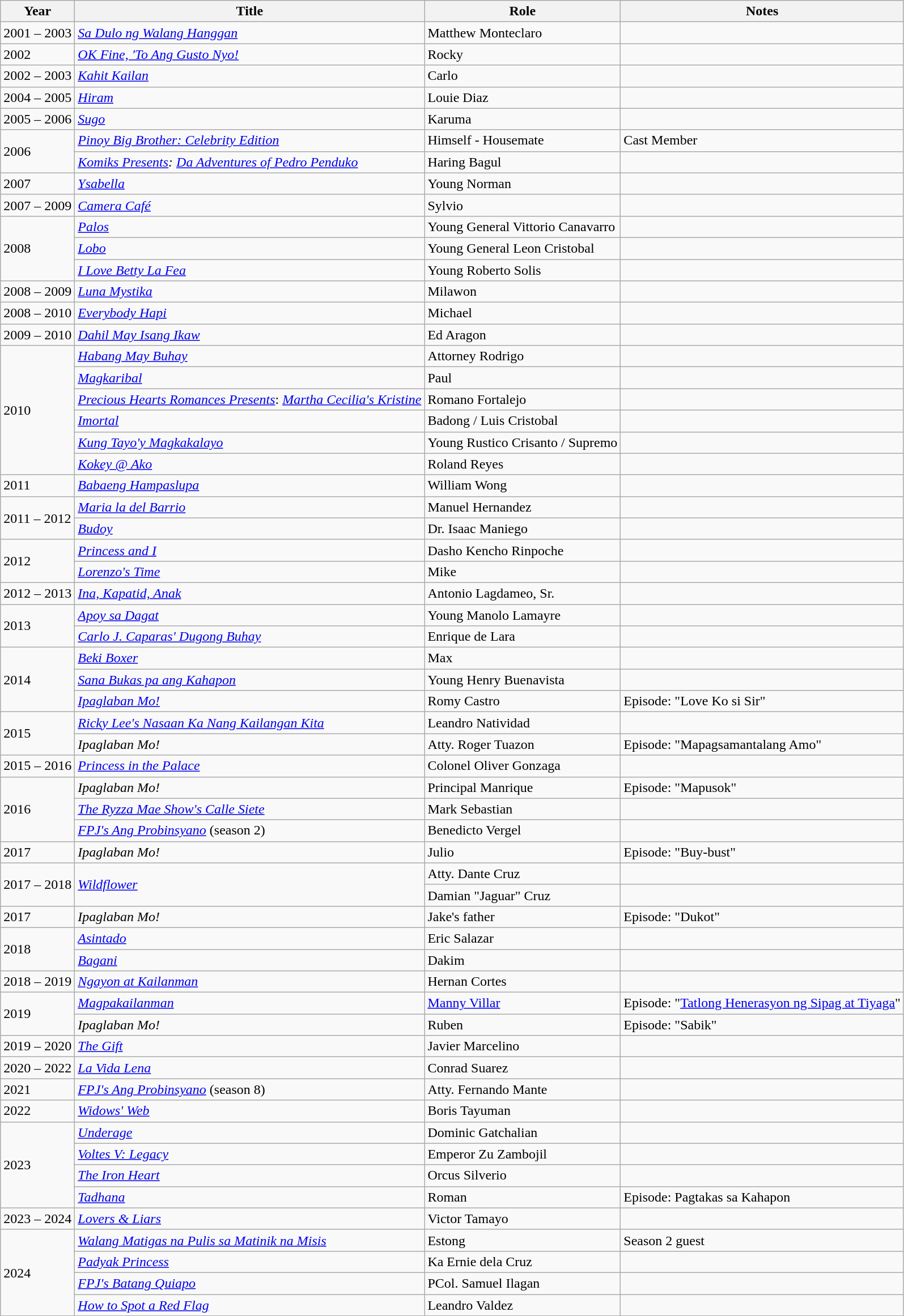<table class="wikitable sortable">
<tr>
<th>Year</th>
<th>Title</th>
<th>Role</th>
<th>Notes</th>
</tr>
<tr>
<td>2001 – 2003</td>
<td><em><a href='#'>Sa Dulo ng Walang Hanggan</a></em></td>
<td>Matthew Monteclaro</td>
<td></td>
</tr>
<tr>
<td>2002</td>
<td><em><a href='#'>OK Fine, 'To Ang Gusto Nyo!</a></em></td>
<td>Rocky</td>
<td></td>
</tr>
<tr>
<td>2002 – 2003</td>
<td><em><a href='#'>Kahit Kailan</a></em></td>
<td>Carlo</td>
<td></td>
</tr>
<tr>
<td>2004 – 2005</td>
<td><em><a href='#'>Hiram</a></em></td>
<td>Louie Diaz</td>
<td></td>
</tr>
<tr>
<td>2005 – 2006</td>
<td><em><a href='#'>Sugo</a></em></td>
<td>Karuma</td>
<td></td>
</tr>
<tr>
<td rowspan="2">2006</td>
<td><em><a href='#'>Pinoy Big Brother: Celebrity Edition</a></em></td>
<td>Himself - Housemate</td>
<td>Cast Member</td>
</tr>
<tr>
<td><em><a href='#'>Komiks Presents</a>: <a href='#'>Da Adventures of Pedro Penduko</a></em></td>
<td>Haring Bagul</td>
<td></td>
</tr>
<tr>
<td>2007</td>
<td><em><a href='#'>Ysabella</a></em></td>
<td>Young Norman</td>
<td></td>
</tr>
<tr>
<td>2007 – 2009</td>
<td><em><a href='#'>Camera Café</a></em></td>
<td>Sylvio</td>
<td></td>
</tr>
<tr>
<td rowspan="3">2008</td>
<td><em><a href='#'>Palos</a></em></td>
<td>Young General Vittorio Canavarro</td>
<td></td>
</tr>
<tr>
<td><em><a href='#'>Lobo</a></em></td>
<td>Young General Leon Cristobal</td>
<td></td>
</tr>
<tr>
<td><em><a href='#'>I Love Betty La Fea</a></em></td>
<td>Young Roberto Solis</td>
<td></td>
</tr>
<tr>
<td>2008 – 2009</td>
<td><em><a href='#'>Luna Mystika</a></em></td>
<td>Milawon</td>
<td></td>
</tr>
<tr>
<td>2008 – 2010</td>
<td><em><a href='#'>Everybody Hapi</a></em></td>
<td>Michael</td>
<td></td>
</tr>
<tr>
<td>2009 – 2010</td>
<td><em><a href='#'>Dahil May Isang Ikaw</a></em></td>
<td>Ed Aragon</td>
<td></td>
</tr>
<tr>
<td rowspan="6">2010</td>
<td><em><a href='#'>Habang May Buhay</a></em></td>
<td>Attorney Rodrigo</td>
<td></td>
</tr>
<tr>
<td><em><a href='#'>Magkaribal</a></em></td>
<td>Paul</td>
<td></td>
</tr>
<tr>
<td><em><a href='#'>Precious Hearts Romances Presents</a></em>: <em><a href='#'>Martha Cecilia's Kristine</a></em></td>
<td>Romano Fortalejo</td>
<td></td>
</tr>
<tr>
<td><em><a href='#'>Imortal</a></em></td>
<td>Badong / Luis Cristobal</td>
<td></td>
</tr>
<tr>
<td><em><a href='#'>Kung Tayo'y Magkakalayo</a></em></td>
<td>Young Rustico Crisanto / Supremo</td>
<td></td>
</tr>
<tr>
<td><em><a href='#'>Kokey @ Ako</a></em></td>
<td>Roland Reyes</td>
<td></td>
</tr>
<tr>
<td>2011</td>
<td><em><a href='#'>Babaeng Hampaslupa</a></em></td>
<td>William Wong</td>
<td></td>
</tr>
<tr>
<td rowspan="2">2011 – 2012</td>
<td><em><a href='#'>Maria la del Barrio</a></em></td>
<td>Manuel Hernandez</td>
<td></td>
</tr>
<tr>
<td><em><a href='#'>Budoy</a></em></td>
<td>Dr. Isaac Maniego</td>
<td></td>
</tr>
<tr>
<td rowspan="2">2012</td>
<td><em><a href='#'>Princess and I</a></em></td>
<td>Dasho Kencho Rinpoche</td>
<td></td>
</tr>
<tr>
<td><em><a href='#'>Lorenzo's Time</a></em></td>
<td>Mike</td>
<td></td>
</tr>
<tr>
<td>2012 – 2013</td>
<td><em><a href='#'>Ina, Kapatid, Anak</a></em></td>
<td>Antonio Lagdameo, Sr.</td>
<td></td>
</tr>
<tr>
<td rowspan="2">2013</td>
<td><em><a href='#'>Apoy sa Dagat</a></em></td>
<td>Young Manolo Lamayre</td>
<td></td>
</tr>
<tr>
<td><em><a href='#'>Carlo J. Caparas' Dugong Buhay</a></em></td>
<td>Enrique de Lara</td>
<td></td>
</tr>
<tr>
<td rowspan="3">2014</td>
<td><em><a href='#'>Beki Boxer</a></em></td>
<td>Max</td>
<td></td>
</tr>
<tr>
<td><em><a href='#'>Sana Bukas pa ang Kahapon</a></em></td>
<td>Young Henry Buenavista</td>
<td></td>
</tr>
<tr>
<td><em><a href='#'>Ipaglaban Mo!</a></em></td>
<td>Romy Castro</td>
<td>Episode: "Love Ko si Sir"</td>
</tr>
<tr>
<td rowspan="2">2015</td>
<td><em><a href='#'>Ricky Lee's Nasaan Ka Nang Kailangan Kita</a></em></td>
<td>Leandro Natividad</td>
<td></td>
</tr>
<tr>
<td><em>Ipaglaban Mo!</em></td>
<td>Atty. Roger Tuazon</td>
<td>Episode: "Mapagsamantalang Amo"</td>
</tr>
<tr>
<td>2015 – 2016</td>
<td><em><a href='#'>Princess in the Palace</a></em></td>
<td>Colonel Oliver Gonzaga</td>
<td></td>
</tr>
<tr>
<td rowspan="3">2016</td>
<td><em>Ipaglaban Mo!</em></td>
<td>Principal Manrique</td>
<td>Episode: "Mapusok"</td>
</tr>
<tr>
<td><em><a href='#'>The Ryzza Mae Show's Calle Siete</a></em></td>
<td>Mark Sebastian</td>
<td></td>
</tr>
<tr>
<td><em><a href='#'>FPJ's Ang Probinsyano</a></em> (season 2)</td>
<td>Benedicto Vergel</td>
<td></td>
</tr>
<tr>
<td>2017</td>
<td><em>Ipaglaban Mo!</em></td>
<td>Julio</td>
<td>Episode: "Buy-bust"</td>
</tr>
<tr>
<td rowspan="2">2017 – 2018</td>
<td rowspan="2"><em><a href='#'>Wildflower</a></em></td>
<td>Atty. Dante Cruz</td>
<td></td>
</tr>
<tr>
<td>Damian "Jaguar" Cruz</td>
<td></td>
</tr>
<tr>
<td>2017</td>
<td><em>Ipaglaban Mo!</em></td>
<td>Jake's father</td>
<td>Episode: "Dukot"</td>
</tr>
<tr>
<td rowspan="2">2018</td>
<td><em><a href='#'>Asintado</a></em></td>
<td>Eric Salazar</td>
<td></td>
</tr>
<tr>
<td><em><a href='#'>Bagani</a></em></td>
<td>Dakim</td>
<td></td>
</tr>
<tr>
<td>2018 – 2019</td>
<td><em><a href='#'>Ngayon at Kailanman</a></em></td>
<td>Hernan Cortes</td>
<td></td>
</tr>
<tr>
<td rowspan="2">2019</td>
<td><em><a href='#'>Magpakailanman</a></em></td>
<td><a href='#'>Manny Villar</a></td>
<td>Episode: "<a href='#'>Tatlong Henerasyon ng Sipag at Tiyaga</a>"</td>
</tr>
<tr>
<td><em>Ipaglaban Mo!</em></td>
<td>Ruben</td>
<td>Episode: "Sabik"</td>
</tr>
<tr>
<td>2019 – 2020</td>
<td><em><a href='#'>The Gift</a></em></td>
<td>Javier Marcelino</td>
<td></td>
</tr>
<tr>
<td>2020 – 2022</td>
<td><em><a href='#'>La Vida Lena</a></em></td>
<td>Conrad Suarez</td>
<td></td>
</tr>
<tr>
<td>2021</td>
<td><em><a href='#'>FPJ's Ang Probinsyano</a></em> (season 8)</td>
<td>Atty. Fernando Mante</td>
<td></td>
</tr>
<tr>
<td>2022</td>
<td><em><a href='#'>Widows' Web</a></em></td>
<td>Boris Tayuman</td>
<td></td>
</tr>
<tr>
<td rowspan="4">2023</td>
<td><em><a href='#'>Underage</a></em></td>
<td>Dominic Gatchalian</td>
<td></td>
</tr>
<tr>
<td><em><a href='#'>Voltes V: Legacy</a></em></td>
<td>Emperor Zu Zambojil</td>
<td></td>
</tr>
<tr>
<td><em><a href='#'>The Iron Heart</a></em></td>
<td>Orcus Silverio</td>
<td></td>
</tr>
<tr>
<td><em><a href='#'>Tadhana</a></em></td>
<td>Roman</td>
<td>Episode: Pagtakas sa Kahapon</td>
</tr>
<tr>
<td>2023 – 2024</td>
<td><em><a href='#'>Lovers & Liars</a></em></td>
<td>Victor Tamayo</td>
<td></td>
</tr>
<tr>
<td rowspan="4">2024</td>
<td><em><a href='#'> Walang Matigas na Pulis sa Matinik na Misis</a></em></td>
<td>Estong</td>
<td>Season 2 guest</td>
</tr>
<tr>
<td><em><a href='#'>Padyak Princess</a></em></td>
<td>Ka Ernie dela Cruz</td>
<td></td>
</tr>
<tr>
<td><em><a href='#'>FPJ's Batang Quiapo</a></em></td>
<td>PCol. Samuel Ilagan</td>
<td></td>
</tr>
<tr>
<td><em><a href='#'>How to Spot a Red Flag</a></em></td>
<td>Leandro Valdez</td>
<td></td>
</tr>
</table>
